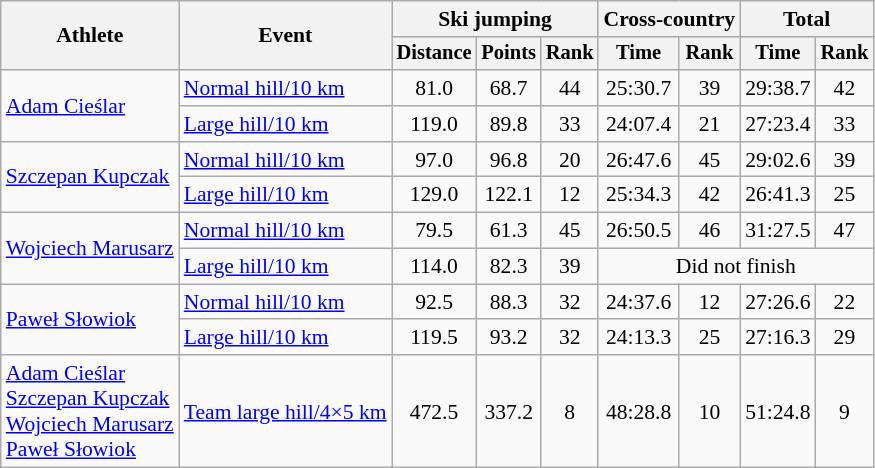<table class="wikitable" style="font-size:90%">
<tr>
<th rowspan="2">Athlete</th>
<th rowspan="2">Event</th>
<th colspan="3">Ski jumping</th>
<th colspan="2">Cross-country</th>
<th colspan="2">Total</th>
</tr>
<tr style="font-size:95%">
<th>Distance</th>
<th>Points</th>
<th>Rank</th>
<th>Time</th>
<th>Rank</th>
<th>Time</th>
<th>Rank</th>
</tr>
<tr align=center>
<td align=left rowspan=2><a href='#'>Adam Cieślar</a></td>
<td align=left><a href='#'>Normal hill/10 km</a></td>
<td>81.0</td>
<td>68.7</td>
<td>44</td>
<td>25:30.7</td>
<td>39</td>
<td>29:38.7</td>
<td>42</td>
</tr>
<tr align=center>
<td align=left><a href='#'>Large hill/10 km</a></td>
<td>119.0</td>
<td>89.8</td>
<td>33</td>
<td>24:07.4</td>
<td>21</td>
<td>27:23.4</td>
<td>33</td>
</tr>
<tr align=center>
<td align=left rowspan=2><a href='#'>Szczepan Kupczak</a></td>
<td align=left><a href='#'>Normal hill/10 km</a></td>
<td>97.0</td>
<td>96.8</td>
<td>20</td>
<td>26:47.6</td>
<td>45</td>
<td>29:02.6</td>
<td>39</td>
</tr>
<tr align=center>
<td align=left><a href='#'>Large hill/10 km</a></td>
<td>129.0</td>
<td>122.1</td>
<td>12</td>
<td>25:34.3</td>
<td>42</td>
<td>26:41.3</td>
<td>25</td>
</tr>
<tr align=center>
<td align=left rowspan=2><a href='#'>Wojciech Marusarz</a></td>
<td align=left><a href='#'>Normal hill/10 km</a></td>
<td>79.5</td>
<td>61.3</td>
<td>45</td>
<td>26:50.5</td>
<td>46</td>
<td>31:27.5</td>
<td>47</td>
</tr>
<tr align=center>
<td align=left><a href='#'>Large hill/10 km</a></td>
<td>114.0</td>
<td>82.3</td>
<td>39</td>
<td colspan=4>Did not finish</td>
</tr>
<tr align=center>
<td align=left rowspan=2><a href='#'>Paweł Słowiok</a></td>
<td align=left><a href='#'>Normal hill/10 km</a></td>
<td>92.5</td>
<td>88.3</td>
<td>32</td>
<td>24:37.6</td>
<td>12</td>
<td>27:26.6</td>
<td>22</td>
</tr>
<tr align=center>
<td align=left><a href='#'>Large hill/10 km</a></td>
<td>119.5</td>
<td>93.2</td>
<td>32</td>
<td>24:13.3</td>
<td>25</td>
<td>27:16.3</td>
<td>29</td>
</tr>
<tr align=center>
<td align=left><a href='#'>Adam Cieślar</a><br><a href='#'>Szczepan Kupczak</a><br><a href='#'>Wojciech Marusarz</a><br><a href='#'>Paweł Słowiok</a></td>
<td align=left><a href='#'>Team large hill/4×5 km</a></td>
<td>472.5</td>
<td>337.2</td>
<td>8</td>
<td>48:28.8</td>
<td>10</td>
<td>51:24.8</td>
<td>9</td>
</tr>
</table>
